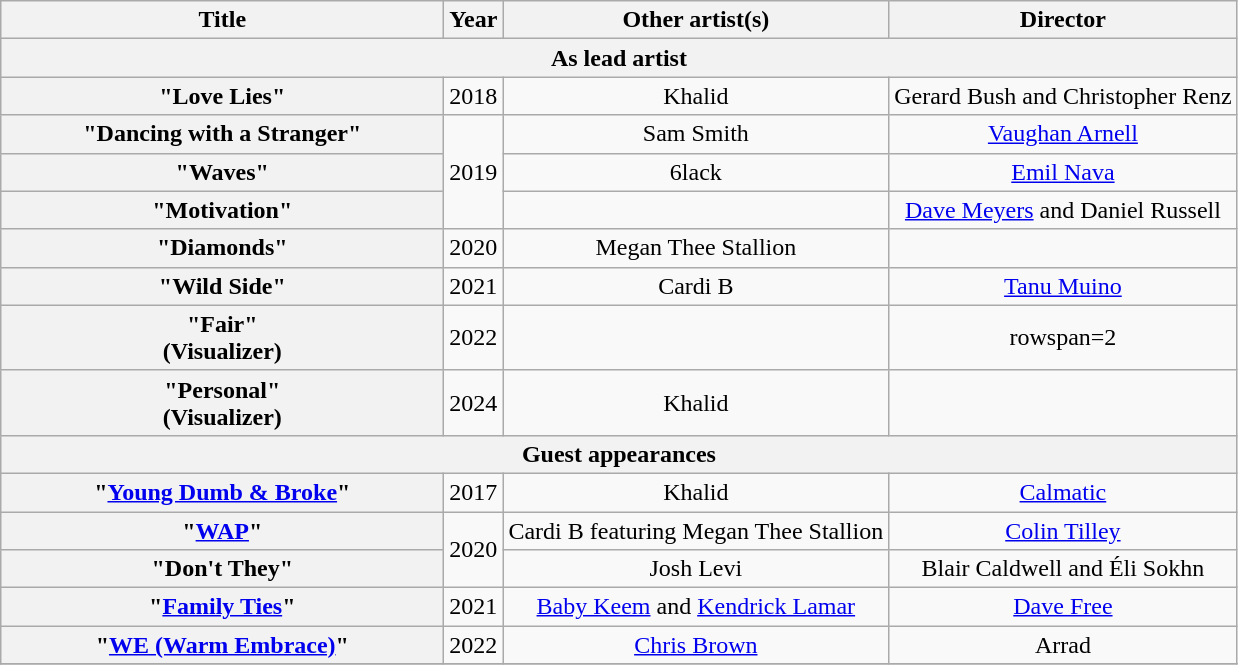<table class="wikitable plainrowheaders" style="text-align:center;">
<tr>
<th scope="col" style="width:18em;">Title</th>
<th scope="col" style="width:1em;">Year</th>
<th>Other artist(s)</th>
<th>Director</th>
</tr>
<tr>
<th scope="col" colspan="4">As lead artist</th>
</tr>
<tr>
<th scope="row">"Love Lies"</th>
<td>2018</td>
<td>Khalid</td>
<td>Gerard Bush and Christopher Renz</td>
</tr>
<tr>
<th scope="row">"Dancing with a Stranger"</th>
<td rowspan="3">2019</td>
<td>Sam Smith</td>
<td><a href='#'>Vaughan Arnell</a></td>
</tr>
<tr>
<th scope="row">"Waves"</th>
<td>6lack</td>
<td><a href='#'>Emil Nava</a></td>
</tr>
<tr>
<th scope="row">"Motivation"</th>
<td></td>
<td><a href='#'>Dave Meyers</a> and Daniel Russell</td>
</tr>
<tr>
<th scope="row">"Diamonds"</th>
<td>2020</td>
<td>Megan Thee Stallion</td>
<td></td>
</tr>
<tr>
<th scope="row">"Wild Side"</th>
<td>2021</td>
<td>Cardi B</td>
<td><a href='#'>Tanu Muino</a></td>
</tr>
<tr>
<th scope="row">"Fair"<br>(Visualizer)</th>
<td>2022</td>
<td></td>
<td>rowspan=2 </td>
</tr>
<tr>
<th scope="row">"Personal"<br>(Visualizer)</th>
<td>2024</td>
<td>Khalid</td>
</tr>
<tr>
<th scope="col" colspan="4">Guest appearances</th>
</tr>
<tr>
<th scope="row">"<a href='#'>Young Dumb & Broke</a>"</th>
<td>2017</td>
<td>Khalid</td>
<td><a href='#'>Calmatic</a></td>
</tr>
<tr>
<th scope="row">"<a href='#'>WAP</a>"</th>
<td rowspan="2">2020</td>
<td>Cardi B featuring Megan Thee Stallion</td>
<td><a href='#'>Colin Tilley</a></td>
</tr>
<tr>
<th scope="row">"Don't They"</th>
<td>Josh Levi</td>
<td>Blair Caldwell and Éli Sokhn</td>
</tr>
<tr>
<th scope="row">"<a href='#'>Family Ties</a>"</th>
<td>2021</td>
<td><a href='#'>Baby Keem</a> and <a href='#'>Kendrick Lamar</a></td>
<td><a href='#'>Dave Free</a></td>
</tr>
<tr>
<th scope="row">"<a href='#'>WE (Warm Embrace)</a>"</th>
<td>2022</td>
<td><a href='#'>Chris Brown</a></td>
<td>Arrad</td>
</tr>
<tr>
</tr>
</table>
